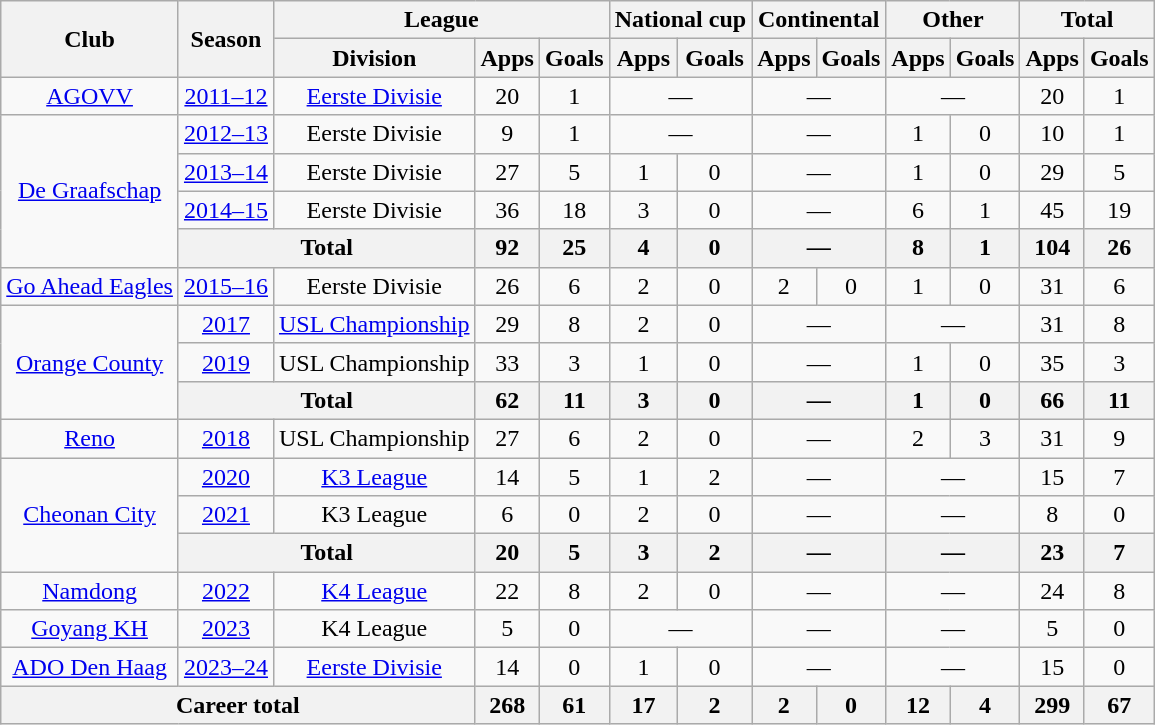<table class="wikitable" style="text-align:center">
<tr>
<th rowspan="2">Club</th>
<th rowspan="2">Season</th>
<th colspan="3">League</th>
<th colspan="2">National cup</th>
<th colspan="2">Continental</th>
<th colspan="2">Other</th>
<th colspan="2">Total</th>
</tr>
<tr>
<th>Division</th>
<th>Apps</th>
<th>Goals</th>
<th>Apps</th>
<th>Goals</th>
<th>Apps</th>
<th>Goals</th>
<th>Apps</th>
<th>Goals</th>
<th>Apps</th>
<th>Goals</th>
</tr>
<tr>
<td><a href='#'>AGOVV</a></td>
<td><a href='#'>2011–12</a></td>
<td><a href='#'>Eerste Divisie</a></td>
<td>20</td>
<td>1</td>
<td colspan="2">—</td>
<td colspan="2">—</td>
<td colspan="2">—</td>
<td>20</td>
<td>1</td>
</tr>
<tr>
<td rowspan="4"><a href='#'>De Graafschap</a></td>
<td><a href='#'>2012–13</a></td>
<td>Eerste Divisie</td>
<td>9</td>
<td>1</td>
<td colspan="2">—</td>
<td colspan="2">—</td>
<td>1</td>
<td>0</td>
<td>10</td>
<td>1</td>
</tr>
<tr>
<td><a href='#'>2013–14</a></td>
<td>Eerste Divisie</td>
<td>27</td>
<td>5</td>
<td>1</td>
<td>0</td>
<td colspan="2">—</td>
<td>1</td>
<td>0</td>
<td>29</td>
<td>5</td>
</tr>
<tr>
<td><a href='#'>2014–15</a></td>
<td>Eerste Divisie</td>
<td>36</td>
<td>18</td>
<td>3</td>
<td>0</td>
<td colspan="2">—</td>
<td>6</td>
<td>1</td>
<td>45</td>
<td>19</td>
</tr>
<tr>
<th colspan="2">Total</th>
<th>92</th>
<th>25</th>
<th>4</th>
<th>0</th>
<th colspan="2">—</th>
<th>8</th>
<th>1</th>
<th>104</th>
<th>26</th>
</tr>
<tr>
<td><a href='#'>Go Ahead Eagles</a></td>
<td><a href='#'>2015–16</a></td>
<td>Eerste Divisie</td>
<td>26</td>
<td>6</td>
<td>2</td>
<td>0</td>
<td>2</td>
<td>0</td>
<td>1</td>
<td>0</td>
<td>31</td>
<td>6</td>
</tr>
<tr>
<td rowspan="3"><a href='#'>Orange County</a></td>
<td><a href='#'>2017</a></td>
<td><a href='#'>USL Championship</a></td>
<td>29</td>
<td>8</td>
<td>2</td>
<td>0</td>
<td colspan="2">—</td>
<td colspan="2">—</td>
<td>31</td>
<td>8</td>
</tr>
<tr>
<td><a href='#'>2019</a></td>
<td>USL Championship</td>
<td>33</td>
<td>3</td>
<td>1</td>
<td>0</td>
<td colspan="2">—</td>
<td>1</td>
<td>0</td>
<td>35</td>
<td>3</td>
</tr>
<tr>
<th colspan="2">Total</th>
<th>62</th>
<th>11</th>
<th>3</th>
<th>0</th>
<th colspan="2">—</th>
<th>1</th>
<th>0</th>
<th>66</th>
<th>11</th>
</tr>
<tr>
<td><a href='#'>Reno</a></td>
<td><a href='#'>2018</a></td>
<td>USL Championship</td>
<td>27</td>
<td>6</td>
<td>2</td>
<td>0</td>
<td colspan="2">—</td>
<td>2</td>
<td>3</td>
<td>31</td>
<td>9</td>
</tr>
<tr>
<td rowspan="3"><a href='#'>Cheonan City</a></td>
<td><a href='#'>2020</a></td>
<td><a href='#'>K3 League</a></td>
<td>14</td>
<td>5</td>
<td>1</td>
<td>2</td>
<td colspan="2">—</td>
<td colspan="2">—</td>
<td>15</td>
<td>7</td>
</tr>
<tr>
<td><a href='#'>2021</a></td>
<td>K3 League</td>
<td>6</td>
<td>0</td>
<td>2</td>
<td>0</td>
<td colspan="2">—</td>
<td colspan="2">—</td>
<td>8</td>
<td>0</td>
</tr>
<tr>
<th colspan="2">Total</th>
<th>20</th>
<th>5</th>
<th>3</th>
<th>2</th>
<th colspan="2">—</th>
<th colspan="2">—</th>
<th>23</th>
<th>7</th>
</tr>
<tr>
<td><a href='#'>Namdong</a></td>
<td><a href='#'>2022</a></td>
<td><a href='#'>K4 League</a></td>
<td>22</td>
<td>8</td>
<td>2</td>
<td>0</td>
<td colspan="2">—</td>
<td colspan="2">—</td>
<td>24</td>
<td>8</td>
</tr>
<tr>
<td><a href='#'>Goyang KH</a></td>
<td><a href='#'>2023</a></td>
<td>K4 League</td>
<td>5</td>
<td>0</td>
<td colspan="2">—</td>
<td colspan="2">—</td>
<td colspan="2">—</td>
<td>5</td>
<td>0</td>
</tr>
<tr>
<td><a href='#'>ADO Den Haag</a></td>
<td><a href='#'>2023–24</a></td>
<td><a href='#'>Eerste Divisie</a></td>
<td>14</td>
<td>0</td>
<td>1</td>
<td>0</td>
<td colspan="2">—</td>
<td colspan="2">—</td>
<td>15</td>
<td>0</td>
</tr>
<tr>
<th colspan="3">Career total</th>
<th>268</th>
<th>61</th>
<th>17</th>
<th>2</th>
<th>2</th>
<th>0</th>
<th>12</th>
<th>4</th>
<th>299</th>
<th>67</th>
</tr>
</table>
